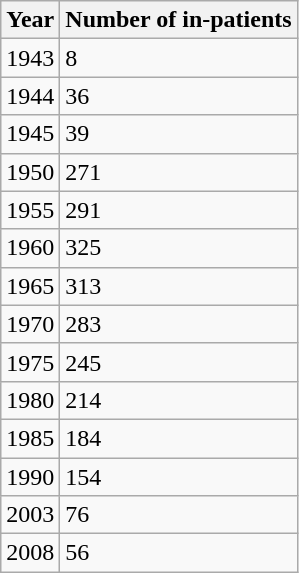<table class="wikitable">
<tr>
<th>Year</th>
<th>Number of in-patients</th>
</tr>
<tr>
<td>1943</td>
<td>8</td>
</tr>
<tr>
<td>1944</td>
<td>36</td>
</tr>
<tr>
<td>1945</td>
<td>39</td>
</tr>
<tr>
<td>1950</td>
<td>271</td>
</tr>
<tr>
<td>1955</td>
<td>291</td>
</tr>
<tr>
<td>1960</td>
<td>325</td>
</tr>
<tr>
<td>1965</td>
<td>313</td>
</tr>
<tr>
<td>1970</td>
<td>283</td>
</tr>
<tr>
<td>1975</td>
<td>245</td>
</tr>
<tr>
<td>1980</td>
<td>214</td>
</tr>
<tr>
<td>1985</td>
<td>184</td>
</tr>
<tr>
<td>1990</td>
<td>154</td>
</tr>
<tr>
<td>2003</td>
<td>76</td>
</tr>
<tr>
<td>2008</td>
<td>56</td>
</tr>
</table>
